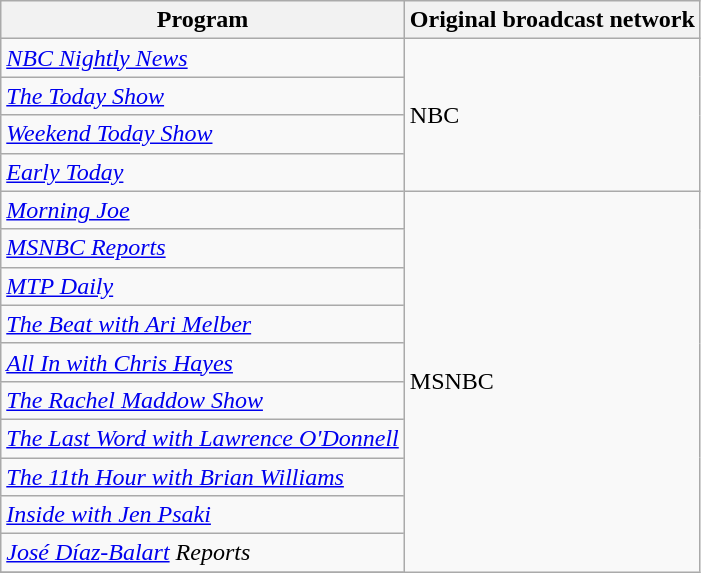<table class="wikitable">
<tr>
<th>Program</th>
<th>Original broadcast network</th>
</tr>
<tr>
<td><em><a href='#'>NBC Nightly News</a></em></td>
<td rowspan="4">NBC</td>
</tr>
<tr>
<td><em><a href='#'>The Today Show</a></em></td>
</tr>
<tr>
<td><em><a href='#'>Weekend Today Show</a></em></td>
</tr>
<tr>
<td><em><a href='#'>Early Today</a></em></td>
</tr>
<tr>
<td><em><a href='#'>Morning Joe</a></em></td>
<td rowspan="14">MSNBC</td>
</tr>
<tr>
<td><em><a href='#'>MSNBC Reports</a></em></td>
</tr>
<tr>
<td><a href='#'><em>MTP Daily</em></a></td>
</tr>
<tr>
<td><em><a href='#'>The Beat with Ari Melber</a></em></td>
</tr>
<tr>
<td><em><a href='#'>All In with Chris Hayes</a></em></td>
</tr>
<tr>
<td><em><a href='#'>The Rachel Maddow Show</a></em></td>
</tr>
<tr>
<td><em><a href='#'>The Last Word with Lawrence O'Donnell</a></em></td>
</tr>
<tr>
<td><a href='#'><em>The 11th Hour with Brian Williams</em></a></td>
</tr>
<tr>
<td><em><a href='#'>Inside with Jen Psaki</a></em></td>
</tr>
<tr>
<td><em><a href='#'>José Díaz-Balart</a> Reports</em></td>
</tr>
<tr>
</tr>
</table>
